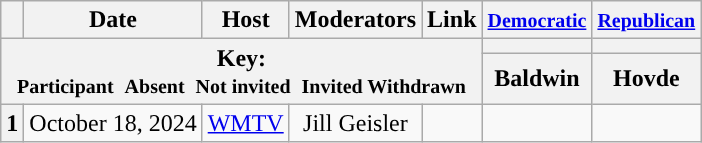<table class="wikitable" style="text-align:center;">
<tr>
<th scope="col"></th>
<th scope="col">Date</th>
<th scope="col">Host</th>
<th scope="col">Moderators</th>
<th scope="col">Link</th>
<th scope="col"><small><a href='#'>Democratic</a></small></th>
<th scope="col"><small><a href='#'>Republican</a></small></th>
</tr>
<tr>
<th colspan="5" rowspan="2">Key:<br> <small>Participant </small>  <small>Absent </small>  <small>Not invited </small>  <small>Invited  Withdrawn</small></th>
<th scope="col" style="background:"></th>
<th scope="col" style="background:"></th>
</tr>
<tr>
<th scope="col">Baldwin</th>
<th scope="col">Hovde</th>
</tr>
<tr>
<th>1</th>
<td style="white-space:nowrap;">October 18, 2024</td>
<td style="white-space:nowrap;"><a href='#'>WMTV</a></td>
<td style="white-space:nowrap;">Jill Geisler</td>
<td style="white-space:nowrap;"></td>
<td></td>
<td></td>
</tr>
</table>
